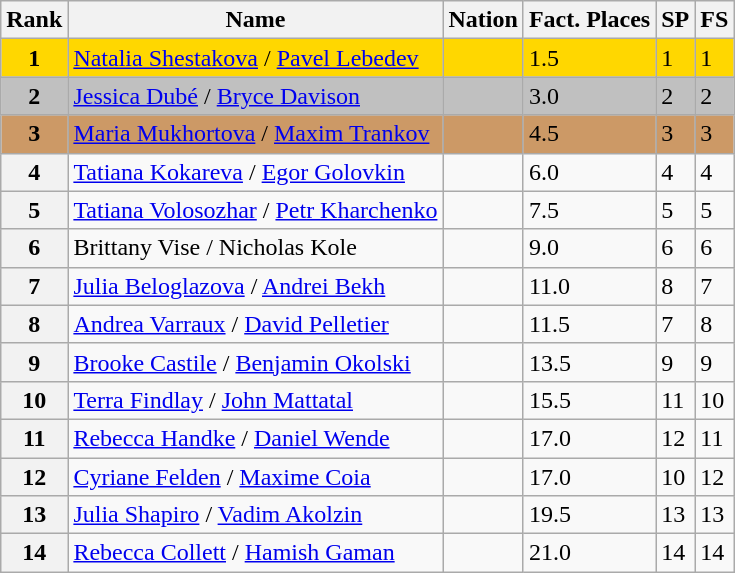<table class="wikitable">
<tr>
<th>Rank</th>
<th>Name</th>
<th>Nation</th>
<th>Fact. Places</th>
<th>SP</th>
<th>FS</th>
</tr>
<tr bgcolor=gold>
<td align=center><strong>1</strong></td>
<td><a href='#'>Natalia Shestakova</a> / <a href='#'>Pavel Lebedev</a></td>
<td></td>
<td>1.5</td>
<td>1</td>
<td>1</td>
</tr>
<tr bgcolor=silver>
<td align=center><strong>2</strong></td>
<td><a href='#'>Jessica Dubé</a> / <a href='#'>Bryce Davison</a></td>
<td></td>
<td>3.0</td>
<td>2</td>
<td>2</td>
</tr>
<tr bgcolor=cc9966>
<td align=center><strong>3</strong></td>
<td><a href='#'>Maria Mukhortova</a> / <a href='#'>Maxim Trankov</a></td>
<td></td>
<td>4.5</td>
<td>3</td>
<td>3</td>
</tr>
<tr>
<th>4</th>
<td><a href='#'>Tatiana Kokareva</a> / <a href='#'>Egor Golovkin</a></td>
<td></td>
<td>6.0</td>
<td>4</td>
<td>4</td>
</tr>
<tr>
<th>5</th>
<td><a href='#'>Tatiana Volosozhar</a> / <a href='#'>Petr Kharchenko</a></td>
<td></td>
<td>7.5</td>
<td>5</td>
<td>5</td>
</tr>
<tr>
<th>6</th>
<td>Brittany Vise / Nicholas Kole</td>
<td></td>
<td>9.0</td>
<td>6</td>
<td>6</td>
</tr>
<tr>
<th>7</th>
<td><a href='#'>Julia Beloglazova</a> / <a href='#'>Andrei Bekh</a></td>
<td></td>
<td>11.0</td>
<td>8</td>
<td>7</td>
</tr>
<tr>
<th>8</th>
<td><a href='#'>Andrea Varraux</a> / <a href='#'>David Pelletier</a></td>
<td></td>
<td>11.5</td>
<td>7</td>
<td>8</td>
</tr>
<tr>
<th>9</th>
<td><a href='#'>Brooke Castile</a> / <a href='#'>Benjamin Okolski</a></td>
<td></td>
<td>13.5</td>
<td>9</td>
<td>9</td>
</tr>
<tr>
<th>10</th>
<td><a href='#'>Terra Findlay</a> / <a href='#'>John Mattatal</a></td>
<td></td>
<td>15.5</td>
<td>11</td>
<td>10</td>
</tr>
<tr>
<th>11</th>
<td><a href='#'>Rebecca Handke</a> / <a href='#'>Daniel Wende</a></td>
<td></td>
<td>17.0</td>
<td>12</td>
<td>11</td>
</tr>
<tr>
<th>12</th>
<td><a href='#'>Cyriane Felden</a> / <a href='#'>Maxime Coia</a></td>
<td></td>
<td>17.0</td>
<td>10</td>
<td>12</td>
</tr>
<tr>
<th>13</th>
<td><a href='#'>Julia Shapiro</a> / <a href='#'>Vadim Akolzin</a></td>
<td></td>
<td>19.5</td>
<td>13</td>
<td>13</td>
</tr>
<tr>
<th>14</th>
<td><a href='#'>Rebecca Collett</a> / <a href='#'>Hamish Gaman</a></td>
<td></td>
<td>21.0</td>
<td>14</td>
<td>14</td>
</tr>
</table>
